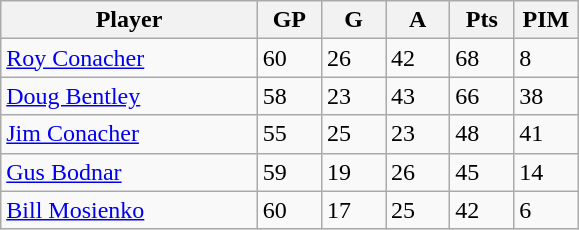<table class="wikitable">
<tr>
<th bgcolor="#DDDDFF" width="40%">Player</th>
<th bgcolor="#DDDDFF" width="10%">GP</th>
<th bgcolor="#DDDDFF" width="10%">G</th>
<th bgcolor="#DDDDFF" width="10%">A</th>
<th bgcolor="#DDDDFF" width="10%">Pts</th>
<th bgcolor="#DDDDFF" width="10%">PIM</th>
</tr>
<tr>
<td><a href='#'>Roy Conacher</a></td>
<td>60</td>
<td>26</td>
<td>42</td>
<td>68</td>
<td>8</td>
</tr>
<tr>
<td><a href='#'>Doug Bentley</a></td>
<td>58</td>
<td>23</td>
<td>43</td>
<td>66</td>
<td>38</td>
</tr>
<tr>
<td><a href='#'>Jim Conacher</a></td>
<td>55</td>
<td>25</td>
<td>23</td>
<td>48</td>
<td>41</td>
</tr>
<tr>
<td><a href='#'>Gus Bodnar</a></td>
<td>59</td>
<td>19</td>
<td>26</td>
<td>45</td>
<td>14</td>
</tr>
<tr>
<td><a href='#'>Bill Mosienko</a></td>
<td>60</td>
<td>17</td>
<td>25</td>
<td>42</td>
<td>6</td>
</tr>
</table>
